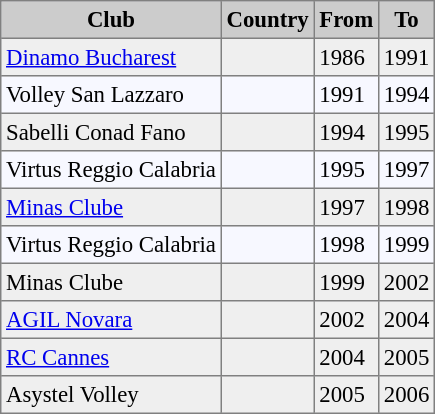<table bgcolor="#f7f8ff" cellpadding="3" cellspacing="0" border="1" style="font-size: 95%; border: gray solid 1px; border-collapse: collapse;">
<tr bgcolor="#CCCCCC">
<td align="center"><strong>Club</strong></td>
<td align="center"><strong>Country</strong></td>
<td align="center"><strong>From</strong></td>
<td align="center"><strong>To</strong></td>
</tr>
<tr bgcolor="#EFEFEF" align="left">
<td><a href='#'>Dinamo Bucharest</a></td>
<td></td>
<td>1986</td>
<td>1991</td>
</tr>
<tr align=left>
<td>Volley San Lazzaro</td>
<td></td>
<td>1991</td>
<td>1994</td>
</tr>
<tr bgcolor="#EFEFEF" align="left">
<td>Sabelli Conad Fano</td>
<td></td>
<td>1994</td>
<td>1995</td>
</tr>
<tr align=left>
<td>Virtus Reggio Calabria</td>
<td></td>
<td>1995</td>
<td>1997</td>
</tr>
<tr bgcolor="#EFEFEF" align="left">
<td><a href='#'>Minas Clube</a></td>
<td></td>
<td>1997</td>
<td>1998</td>
</tr>
<tr align=left>
<td>Virtus Reggio Calabria</td>
<td></td>
<td>1998</td>
<td>1999</td>
</tr>
<tr bgcolor="#EFEFEF" align="left">
<td>Minas Clube</td>
<td></td>
<td>1999</td>
<td>2002</td>
</tr>
<tr bgcolor="#EFEFEF" align="left">
<td><a href='#'>AGIL Novara</a></td>
<td></td>
<td>2002</td>
<td>2004</td>
</tr>
<tr bgcolor="#EFEFEF" align="left">
<td><a href='#'>RC Cannes</a></td>
<td></td>
<td>2004</td>
<td>2005</td>
</tr>
<tr bgcolor="#EFEFEF" align="left">
<td>Asystel Volley</td>
<td></td>
<td>2005</td>
<td>2006</td>
</tr>
</table>
